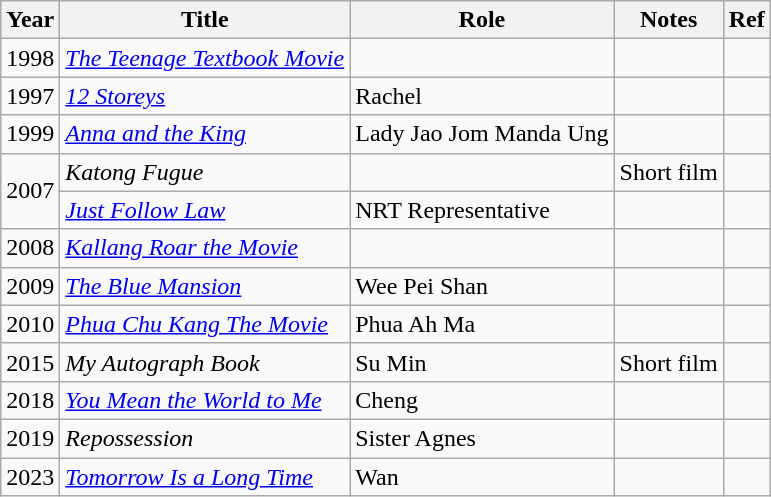<table class="wikitable sortable">
<tr>
<th>Year</th>
<th>Title</th>
<th>Role</th>
<th class="unsortable">Notes</th>
<th class="unsortable">Ref</th>
</tr>
<tr>
<td>1998</td>
<td><em><a href='#'>The Teenage Textbook Movie</a></em></td>
<td></td>
<td></td>
<td></td>
</tr>
<tr>
<td>1997</td>
<td><em><a href='#'>12 Storeys</a></em></td>
<td>Rachel</td>
<td></td>
<td></td>
</tr>
<tr>
<td>1999</td>
<td><em><a href='#'>Anna and the King</a></em></td>
<td>Lady Jao Jom Manda Ung</td>
<td></td>
<td></td>
</tr>
<tr>
<td rowspan="2">2007</td>
<td><em>Katong Fugue</em></td>
<td></td>
<td>Short film</td>
<td></td>
</tr>
<tr>
<td><em><a href='#'>Just Follow Law</a></em></td>
<td>NRT Representative</td>
<td></td>
<td></td>
</tr>
<tr>
<td>2008</td>
<td><em><a href='#'>Kallang Roar the Movie</a></em></td>
<td></td>
<td></td>
<td></td>
</tr>
<tr>
<td>2009</td>
<td><em><a href='#'>The Blue Mansion</a></em></td>
<td>Wee Pei Shan</td>
<td></td>
<td></td>
</tr>
<tr>
<td>2010</td>
<td><em><a href='#'>Phua Chu Kang The Movie</a></em></td>
<td>Phua Ah Ma</td>
<td></td>
<td></td>
</tr>
<tr>
<td>2015</td>
<td><em>My Autograph Book</em></td>
<td>Su Min</td>
<td>Short film</td>
<td></td>
</tr>
<tr>
<td>2018</td>
<td><em><a href='#'>You Mean the World to Me</a></em></td>
<td>Cheng</td>
<td></td>
<td></td>
</tr>
<tr>
<td>2019</td>
<td><em>Repossession</em></td>
<td>Sister Agnes</td>
<td></td>
<td></td>
</tr>
<tr>
<td>2023</td>
<td><em><a href='#'>Tomorrow Is a Long Time</a></em></td>
<td>Wan</td>
<td></td>
<td></td>
</tr>
</table>
